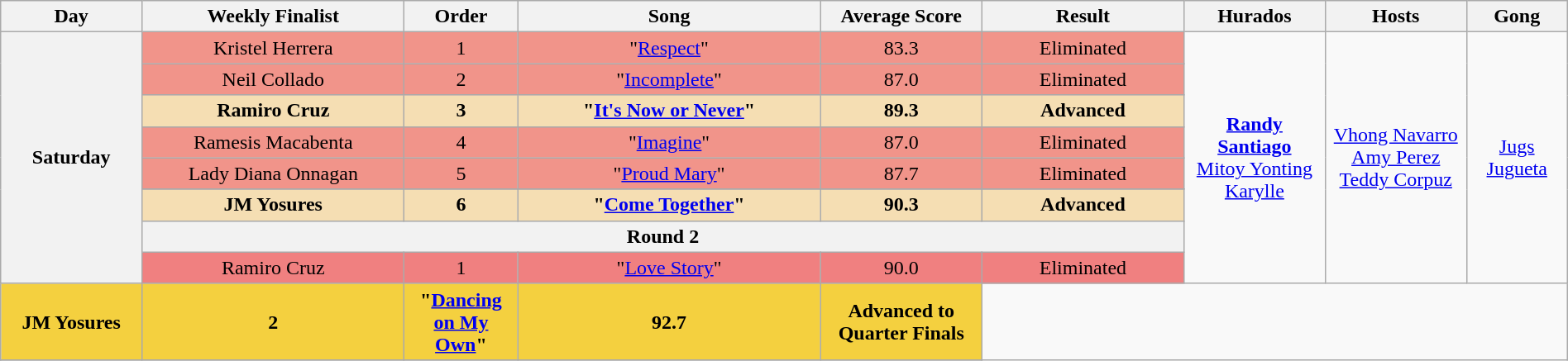<table class="wikitable mw-collapsible mw-collapsed" style="text-align:center; width:100%">
<tr>
<th width="07%">Day</th>
<th width="13%">Weekly Finalist</th>
<th width="05%">Order</th>
<th width="15%">Song</th>
<th width="08%">Average Score</th>
<th width="10%">Result</th>
<th width="07%">Hurados</th>
<th width="07%">Hosts</th>
<th width="05%">Gong</th>
</tr>
<tr>
<th rowspan="9">Saturday<br><small></small></th>
<td style="background-color:#F1948A;">Kristel Herrera</td>
<td style="background-color:#F1948A;">1</td>
<td style="background-color:#F1948A;">"<a href='#'>Respect</a>"</td>
<td style="background-color:#F1948A;">83.3</td>
<td style="background-color:#F1948A;">Eliminated</td>
<td rowspan="9"><strong><a href='#'>Randy Santiago</a></strong> <br> <a href='#'>Mitoy Yonting</a> <br> <a href='#'>Karylle</a></td>
<td rowspan="9"><a href='#'>Vhong Navarro</a> <br> <a href='#'>Amy Perez</a> <br> <a href='#'>Teddy Corpuz</a></td>
<td rowspan="9"><a href='#'>Jugs Jugueta</a></td>
</tr>
<tr>
<td style="background-color:#F1948A;">Neil Collado</td>
<td style="background-color:#F1948A;">2</td>
<td style="background-color:#F1948A;">"<a href='#'>Incomplete</a>"</td>
<td style="background-color:#F1948A;">87.0</td>
<td style="background-color:#F1948A;">Eliminated</td>
</tr>
<tr>
<td style="background-color:#F5DEB3;"><strong>Ramiro Cruz</strong></td>
<td style="background-color:#F5DEB3;"><strong>3</strong></td>
<td style="background-color:#F5DEB3;"><strong>"<a href='#'>It's Now or Never</a>"</strong></td>
<td style="background-color:#F5DEB3;"><strong>89.3</strong></td>
<td style="background-color:#F5DEB3;"><strong>Advanced</strong></td>
</tr>
<tr>
<td style="background-color:#F1948A;">Ramesis Macabenta</td>
<td style="background-color:#F1948A;">4</td>
<td style="background-color:#F1948A;">"<a href='#'>Imagine</a>"</td>
<td style="background-color:#F1948A;">87.0</td>
<td style="background-color:#F1948A;">Eliminated</td>
</tr>
<tr>
<td style="background-color:#F1948A;">Lady Diana Onnagan</td>
<td style="background-color:#F1948A;">5</td>
<td style="background-color:#F1948A;">"<a href='#'>Proud Mary</a>"</td>
<td style="background-color:#F1948A;">87.7</td>
<td style="background-color:#F1948A;">Eliminated</td>
</tr>
<tr>
</tr>
<tr>
<td style="background-color:#F5DEB3;"><strong>JM Yosures</strong></td>
<td style="background-color:#F5DEB3;"><strong>6</strong></td>
<td style="background-color:#F5DEB3;"><strong>"<a href='#'>Come Together</a>"</strong></td>
<td style="background-color:#F5DEB3;"><strong>90.3</strong></td>
<td style="background-color:#F5DEB3;"><strong>Advanced</strong></td>
</tr>
<tr>
<th colspan="5">Round 2</th>
</tr>
<tr>
<td style="background-color:#F08080;">Ramiro Cruz</td>
<td style="background-color:#F08080;">1</td>
<td style="background-color:#F08080;">"<a href='#'>Love Story</a>"</td>
<td style="background-color:#F08080;">90.0</td>
<td style="background-color:#F08080;">Eliminated</td>
</tr>
<tr>
<td style="background-color:#F4D03F;"><strong>JM Yosures</strong></td>
<td style="background-color:#F4D03F;"><strong>2</strong></td>
<td style="background-color:#F4D03F;"><strong>"<a href='#'>Dancing on My Own</a>"</strong></td>
<td style="background-color:#F4D03F;"><strong>92.7</strong></td>
<td style="background-color:#F4D03F;"><strong>Advanced to Quarter Finals</strong></td>
</tr>
<tr>
</tr>
</table>
